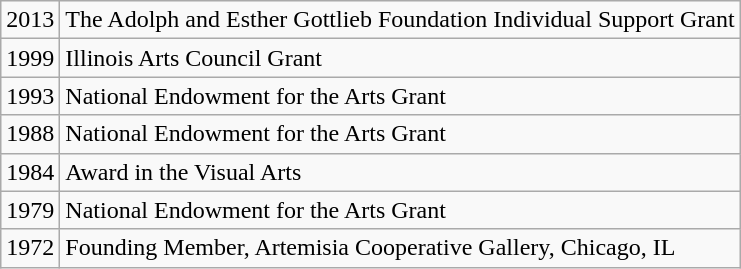<table class="wikitable">
<tr>
<td>2013</td>
<td>The Adolph and Esther Gottlieb Foundation Individual Support Grant</td>
</tr>
<tr>
<td>1999</td>
<td>Illinois Arts Council Grant</td>
</tr>
<tr>
<td>1993</td>
<td>National Endowment for the Arts Grant</td>
</tr>
<tr>
<td>1988</td>
<td>National Endowment for the Arts Grant</td>
</tr>
<tr>
<td>1984</td>
<td>Award in the Visual Arts</td>
</tr>
<tr>
<td>1979</td>
<td>National Endowment for the Arts Grant</td>
</tr>
<tr>
<td>1972</td>
<td>Founding Member, Artemisia Cooperative Gallery, Chicago, IL</td>
</tr>
</table>
